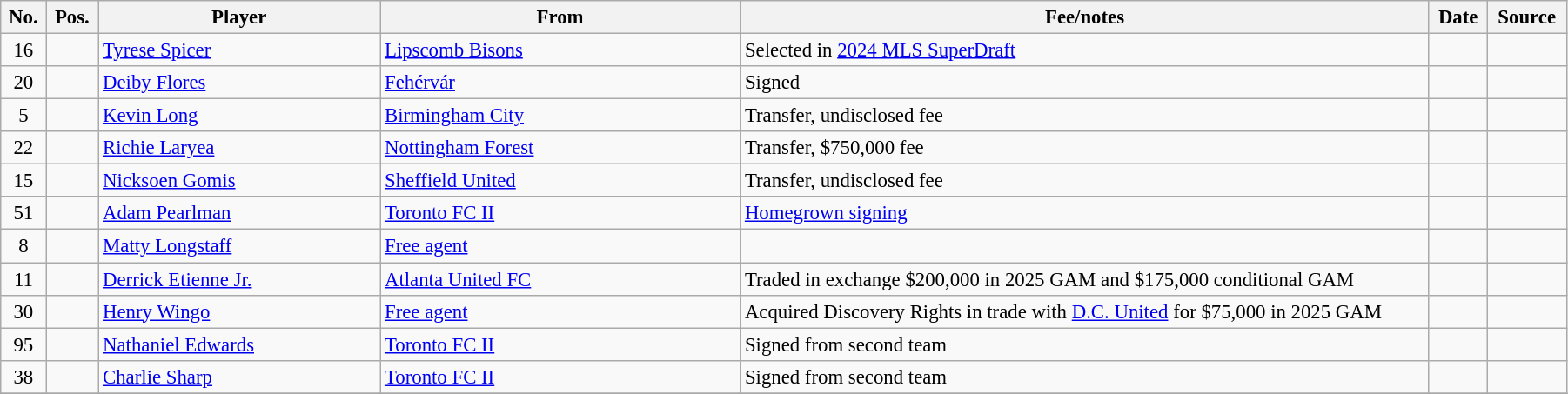<table class="wikitable sortable" style=" font-size:95%; width:95%; text-align:left;">
<tr>
<th>No.</th>
<th>Pos.</th>
<th scope="col" style="width: 18%;">Player</th>
<th scope="col" style="width: 23%;">From</th>
<th scope="col" style="width: 44%;">Fee/notes</th>
<th>Date</th>
<th>Source</th>
</tr>
<tr>
<td align=center>16</td>
<td align=center></td>
<td> <a href='#'>Tyrese Spicer</a></td>
<td> <a href='#'>Lipscomb Bisons</a></td>
<td>Selected in <a href='#'>2024 MLS SuperDraft</a></td>
<td></td>
<td></td>
</tr>
<tr>
<td align=center>20</td>
<td align=center></td>
<td> <a href='#'>Deiby Flores</a></td>
<td> <a href='#'>Fehérvár</a></td>
<td>Signed</td>
<td></td>
<td></td>
</tr>
<tr>
<td align=center>5</td>
<td align=center></td>
<td> <a href='#'>Kevin Long</a></td>
<td> <a href='#'>Birmingham City</a></td>
<td>Transfer, undisclosed fee</td>
<td></td>
<td></td>
</tr>
<tr>
<td align=center>22</td>
<td align=center></td>
<td> <a href='#'>Richie Laryea</a></td>
<td> <a href='#'>Nottingham Forest</a></td>
<td>Transfer, $750,000 fee</td>
<td></td>
<td></td>
</tr>
<tr>
<td align=center>15</td>
<td align=center></td>
<td> <a href='#'>Nicksoen Gomis</a></td>
<td> <a href='#'>Sheffield United</a></td>
<td>Transfer, undisclosed fee</td>
<td></td>
<td></td>
</tr>
<tr>
<td align=center>51</td>
<td align=center></td>
<td> <a href='#'>Adam Pearlman</a></td>
<td> <a href='#'>Toronto FC II</a></td>
<td><a href='#'>Homegrown signing</a></td>
<td></td>
<td></td>
</tr>
<tr>
<td align=center>8</td>
<td align=center></td>
<td> <a href='#'>Matty Longstaff</a></td>
<td><a href='#'>Free agent</a></td>
<td></td>
<td></td>
<td></td>
</tr>
<tr>
<td align=center>11</td>
<td align=center></td>
<td> <a href='#'>Derrick Etienne Jr.</a></td>
<td> <a href='#'>Atlanta United FC</a></td>
<td>Traded in exchange $200,000 in 2025 GAM and $175,000 conditional GAM</td>
<td></td>
<td></td>
</tr>
<tr>
<td align=center>30</td>
<td align=center></td>
<td> <a href='#'>Henry Wingo</a></td>
<td><a href='#'>Free agent</a></td>
<td>Acquired Discovery Rights in trade with <a href='#'>D.C. United</a> for $75,000 in 2025 GAM</td>
<td></td>
<td></td>
</tr>
<tr>
<td align=center>95</td>
<td align=center></td>
<td> <a href='#'>Nathaniel Edwards</a></td>
<td> <a href='#'>Toronto FC II</a></td>
<td>Signed from second team</td>
<td></td>
<td></td>
</tr>
<tr>
<td align=center>38</td>
<td align=center></td>
<td> <a href='#'>Charlie Sharp</a></td>
<td> <a href='#'>Toronto FC II</a></td>
<td>Signed from second team</td>
<td></td>
<td></td>
</tr>
<tr>
</tr>
</table>
